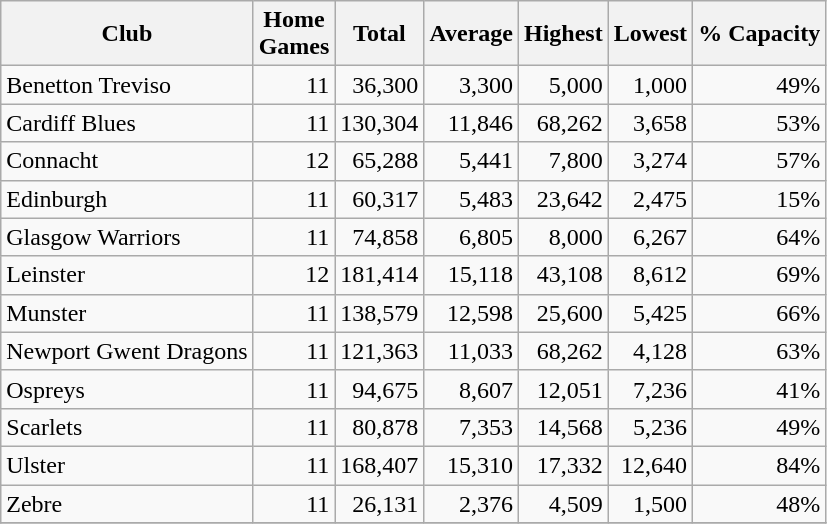<table class="wikitable sortable" style="text-align:right">
<tr>
<th>Club</th>
<th>Home<br>Games</th>
<th>Total</th>
<th>Average</th>
<th>Highest</th>
<th>Lowest</th>
<th>% Capacity</th>
</tr>
<tr>
<td style="text-align:left"> Benetton Treviso</td>
<td>11</td>
<td>36,300</td>
<td>3,300</td>
<td>5,000</td>
<td>1,000</td>
<td>49%</td>
</tr>
<tr>
<td style="text-align:left"> Cardiff Blues</td>
<td>11</td>
<td>130,304</td>
<td>11,846</td>
<td>68,262</td>
<td>3,658</td>
<td>53%</td>
</tr>
<tr>
<td style="text-align:left"> Connacht</td>
<td>12</td>
<td>65,288</td>
<td>5,441</td>
<td>7,800</td>
<td>3,274</td>
<td>57%</td>
</tr>
<tr>
<td style="text-align:left"> Edinburgh</td>
<td>11</td>
<td>60,317</td>
<td>5,483</td>
<td>23,642</td>
<td>2,475</td>
<td>15%</td>
</tr>
<tr>
<td style="text-align:left"> Glasgow Warriors</td>
<td>11</td>
<td>74,858</td>
<td>6,805</td>
<td>8,000</td>
<td>6,267</td>
<td>64%</td>
</tr>
<tr>
<td style="text-align:left"> Leinster</td>
<td>12</td>
<td>181,414</td>
<td>15,118</td>
<td>43,108</td>
<td>8,612</td>
<td>69%</td>
</tr>
<tr>
<td style="text-align:left"> Munster</td>
<td>11</td>
<td>138,579</td>
<td>12,598</td>
<td>25,600</td>
<td>5,425</td>
<td>66%</td>
</tr>
<tr>
<td style="text-align:left"> Newport Gwent Dragons</td>
<td>11</td>
<td>121,363</td>
<td>11,033</td>
<td>68,262</td>
<td>4,128</td>
<td>63%</td>
</tr>
<tr>
<td style="text-align:left"> Ospreys</td>
<td>11</td>
<td>94,675</td>
<td>8,607</td>
<td>12,051</td>
<td>7,236</td>
<td>41%</td>
</tr>
<tr>
<td style="text-align:left"> Scarlets</td>
<td>11</td>
<td>80,878</td>
<td>7,353</td>
<td>14,568</td>
<td>5,236</td>
<td>49%</td>
</tr>
<tr>
<td style="text-align:left"> Ulster</td>
<td>11</td>
<td>168,407</td>
<td>15,310</td>
<td>17,332</td>
<td>12,640</td>
<td>84%</td>
</tr>
<tr>
<td style="text-align:left"> Zebre</td>
<td>11</td>
<td>26,131</td>
<td>2,376</td>
<td>4,509</td>
<td>1,500</td>
<td>48%</td>
</tr>
<tr>
</tr>
</table>
